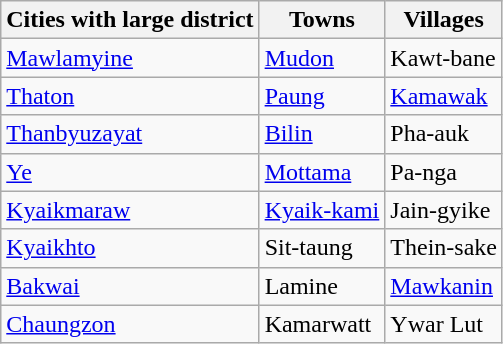<table class="wikitable">
<tr>
<th>Cities with large district</th>
<th>Towns</th>
<th>Villages</th>
</tr>
<tr>
<td><a href='#'>Mawlamyine</a></td>
<td><a href='#'>Mudon</a></td>
<td>Kawt-bane</td>
</tr>
<tr>
<td><a href='#'>Thaton</a></td>
<td><a href='#'>Paung</a></td>
<td><a href='#'>Kamawak</a></td>
</tr>
<tr>
<td><a href='#'>Thanbyuzayat</a></td>
<td><a href='#'>Bilin</a></td>
<td>Pha-auk</td>
</tr>
<tr>
<td><a href='#'>Ye</a></td>
<td><a href='#'>Mottama</a></td>
<td>Pa-nga</td>
</tr>
<tr>
<td><a href='#'>Kyaikmaraw</a></td>
<td><a href='#'>Kyaik-kami</a></td>
<td>Jain-gyike</td>
</tr>
<tr>
<td><a href='#'>Kyaikhto</a></td>
<td>Sit-taung</td>
<td>Thein-sake</td>
</tr>
<tr>
<td><a href='#'>Bakwai</a></td>
<td>Lamine</td>
<td><a href='#'>Mawkanin</a></td>
</tr>
<tr>
<td><a href='#'>Chaungzon</a></td>
<td>Kamarwatt</td>
<td>Ywar Lut</td>
</tr>
</table>
